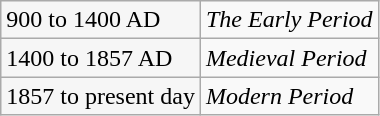<table class="wikitable">
<tr>
<td bgcolor="#F6F6F6">900 to 1400 AD</td>
<td><em>The Early Period</em></td>
</tr>
<tr>
<td bgcolor="#F6F6F6">1400 to 1857 AD</td>
<td><em>Medieval Period</em></td>
</tr>
<tr>
<td bgcolor="#F6F6F6">1857 to present day</td>
<td><em>Modern Period</em></td>
</tr>
</table>
